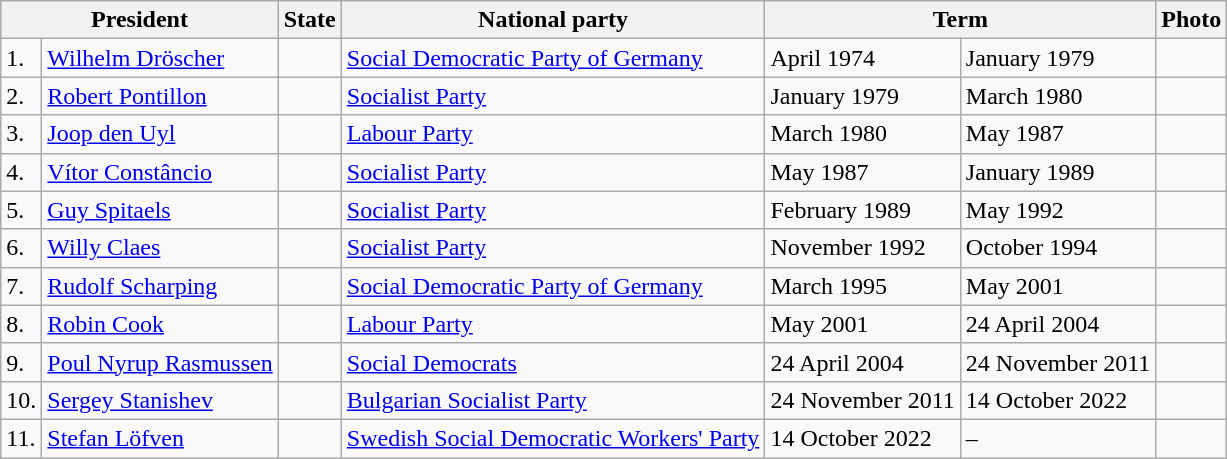<table class="wikitable">
<tr>
<th colspan=2>President</th>
<th>State</th>
<th>National party</th>
<th colspan=2>Term</th>
<th>Photo</th>
</tr>
<tr ->
<td>1.</td>
<td><a href='#'>Wilhelm Dröscher</a></td>
<td></td>
<td><a href='#'>Social Democratic Party of Germany</a></td>
<td>April 1974</td>
<td>January 1979</td>
<td></td>
</tr>
<tr ->
<td>2.</td>
<td><a href='#'>Robert Pontillon</a></td>
<td></td>
<td><a href='#'>Socialist Party</a></td>
<td>January 1979</td>
<td>March 1980</td>
<td></td>
</tr>
<tr ->
<td>3.</td>
<td><a href='#'>Joop den Uyl</a></td>
<td></td>
<td><a href='#'>Labour Party</a></td>
<td>March 1980</td>
<td>May 1987</td>
<td></td>
</tr>
<tr ->
<td>4.</td>
<td><a href='#'>Vítor Constâncio</a></td>
<td></td>
<td><a href='#'>Socialist Party</a></td>
<td>May 1987</td>
<td>January 1989</td>
<td></td>
</tr>
<tr ->
<td>5.</td>
<td><a href='#'>Guy Spitaels</a></td>
<td></td>
<td><a href='#'>Socialist Party</a></td>
<td>February 1989</td>
<td>May 1992</td>
<td></td>
</tr>
<tr ->
<td>6.</td>
<td><a href='#'>Willy Claes</a></td>
<td></td>
<td><a href='#'>Socialist Party</a></td>
<td>November 1992</td>
<td>October 1994</td>
<td></td>
</tr>
<tr ->
<td>7.</td>
<td><a href='#'>Rudolf Scharping</a></td>
<td></td>
<td><a href='#'>Social Democratic Party of Germany</a></td>
<td>March 1995</td>
<td>May 2001</td>
<td></td>
</tr>
<tr ->
<td>8.</td>
<td><a href='#'>Robin Cook</a></td>
<td></td>
<td><a href='#'>Labour Party</a></td>
<td>May 2001</td>
<td>24 April 2004</td>
<td></td>
</tr>
<tr ->
<td>9.</td>
<td><a href='#'>Poul Nyrup Rasmussen</a></td>
<td></td>
<td><a href='#'>Social Democrats</a></td>
<td>24 April 2004</td>
<td>24 November 2011</td>
<td></td>
</tr>
<tr ->
<td>10.</td>
<td><a href='#'>Sergey Stanishev</a></td>
<td></td>
<td><a href='#'>Bulgarian Socialist Party</a></td>
<td>24 November 2011</td>
<td>14 October 2022</td>
<td></td>
</tr>
<tr>
<td>11.</td>
<td><a href='#'>Stefan Löfven</a></td>
<td></td>
<td><a href='#'>Swedish Social Democratic Workers' Party</a></td>
<td>14 October 2022</td>
<td>–</td>
<td></td>
</tr>
</table>
